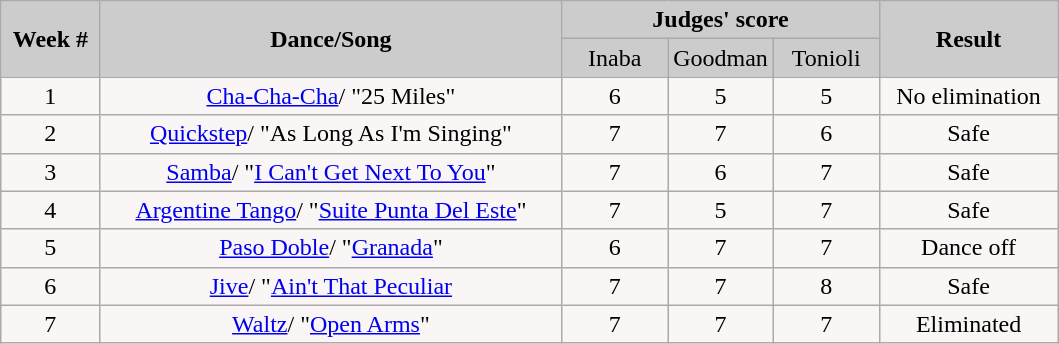<table class="wikitable" border="1" style="float:left;">
<tr>
<td rowspan="2" bgcolor="#CCCCCC" align="Center"><strong>Week #</strong></td>
<td rowspan="2" bgcolor="#CCCCCC" align="Center"><strong>Dance/Song</strong></td>
<td colspan="3" bgcolor="#CCCCCC" align="Center"><strong>Judges' score</strong></td>
<td rowspan="2" bgcolor="#CCCCCC" align="Center"><strong>Result</strong></td>
</tr>
<tr>
<td bgcolor="#CCCCCC" width="10%" align="center">Inaba</td>
<td bgcolor="#CCCCCC" width="10%" align="center">Goodman</td>
<td bgcolor="#CCCCCC" width="10%" align="center">Tonioli</td>
</tr>
<tr>
<td align="center" bgcolor="#FAF6F6">1</td>
<td align="center" bgcolor="#FAF6F6"><a href='#'>Cha-Cha-Cha</a>/ "25 Miles"</td>
<td align="center" bgcolor="#FAF6F6">6</td>
<td align="center" bgcolor="#FAF6F6">5</td>
<td align="center" bgcolor="#FAF6F6">5</td>
<td align="center" bgcolor="#FAF6F6">No elimination</td>
</tr>
<tr>
<td align="center" bgcolor="#FAF6F6">2</td>
<td align="center" bgcolor="#FAF6F6"><a href='#'>Quickstep</a>/ "As Long As I'm Singing"</td>
<td align="center" bgcolor="#FAF6F6">7</td>
<td align="center" bgcolor="#FAF6F6">7</td>
<td align="center" bgcolor="#FAF6F6">6</td>
<td align="center" bgcolor="#FAF6F6">Safe</td>
</tr>
<tr>
<td align="center" bgcolor="#FAF6F6">3</td>
<td align="center" bgcolor="#FAF6F6"><a href='#'>Samba</a>/ "<a href='#'>I Can't Get Next To You</a>"</td>
<td align="center" bgcolor="#FAF6F6">7</td>
<td align="center" bgcolor="#FAF6F6">6</td>
<td align="center" bgcolor="#FAF6F6">7</td>
<td align="center" bgcolor="#FAF6F6">Safe</td>
</tr>
<tr>
<td align="center" bgcolor="#FAF6F6">4</td>
<td align="center" bgcolor="#FAF6F6"><a href='#'>Argentine Tango</a>/ "<a href='#'>Suite Punta Del Este</a>"</td>
<td align="center" bgcolor="#FAF6F6">7</td>
<td align="center" bgcolor="#FAF6F6">5</td>
<td align="center" bgcolor="#FAF6F6">7</td>
<td align="center" bgcolor="#FAF6F6">Safe</td>
</tr>
<tr>
<td align="center" bgcolor="#FAF6F6">5</td>
<td align="center" bgcolor="#FAF6F6"><a href='#'>Paso Doble</a>/ "<a href='#'>Granada</a>"</td>
<td align="center" bgcolor="#FAF6F6">6</td>
<td align="center" bgcolor="#FAF6F6">7</td>
<td align="center" bgcolor="#FAF6F6">7</td>
<td align="center" bgcolor="#FAF6F6">Dance off</td>
</tr>
<tr>
<td align="center" bgcolor="#FAF6F6">6</td>
<td align="center" bgcolor="#FAF6F6"><a href='#'>Jive</a>/ "<a href='#'>Ain't That Peculiar</a></td>
<td align="center" bgcolor="#FAF6F6">7</td>
<td align="center" bgcolor="#FAF6F6">7</td>
<td align="center" bgcolor="#FAF6F6">8</td>
<td align="center" bgcolor="#FAF6F6">Safe</td>
</tr>
<tr>
<td align="center" bgcolor="#FAF6F6">7</td>
<td align="center" bgcolor="#FAF6F6"><a href='#'>Waltz</a>/ "<a href='#'>Open Arms</a>"</td>
<td align="center" bgcolor="#FAF6F6">7</td>
<td align="center" bgcolor="#FAF6F6">7</td>
<td align="center" bgcolor="#FAF6F6">7</td>
<td align="center" bgcolor="#FAF6F6">Eliminated</td>
</tr>
</table>
